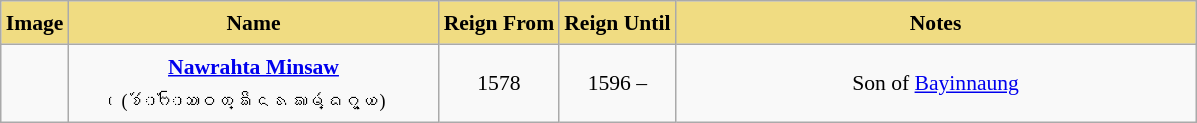<table class="wikitable" style="text-align:center; font-size:90%; line-height:22px;">
<tr colspan=10 style="background:#F0DC82; text-align:center">
<td width="20"><span><strong>Image</strong></span></td>
<td width="240"><span><strong>Name</strong></span></td>
<td><span><strong>Reign From</strong></span></td>
<td><span><strong>Reign Until</strong></span></td>
<td width="340"><span><strong>Notes</strong></span></td>
</tr>
<tr>
<td></td>
<td><a href='#'><strong>Nawrahta Minsaw</strong></a><br><small>(ᨧᩮᩢ᩶ᩣᨼ᩶ᩣᩈᩣᩅᨲ᩠ᨳᩦᨶᩁᨳᩣᨾᩢ᩠ᨦᨣᩬ᩠ᨿ)</small></td>
<td>1578</td>
<td>1596 –</td>
<td>Son of <a href='#'>Bayinnaung</a></td>
</tr>
</table>
